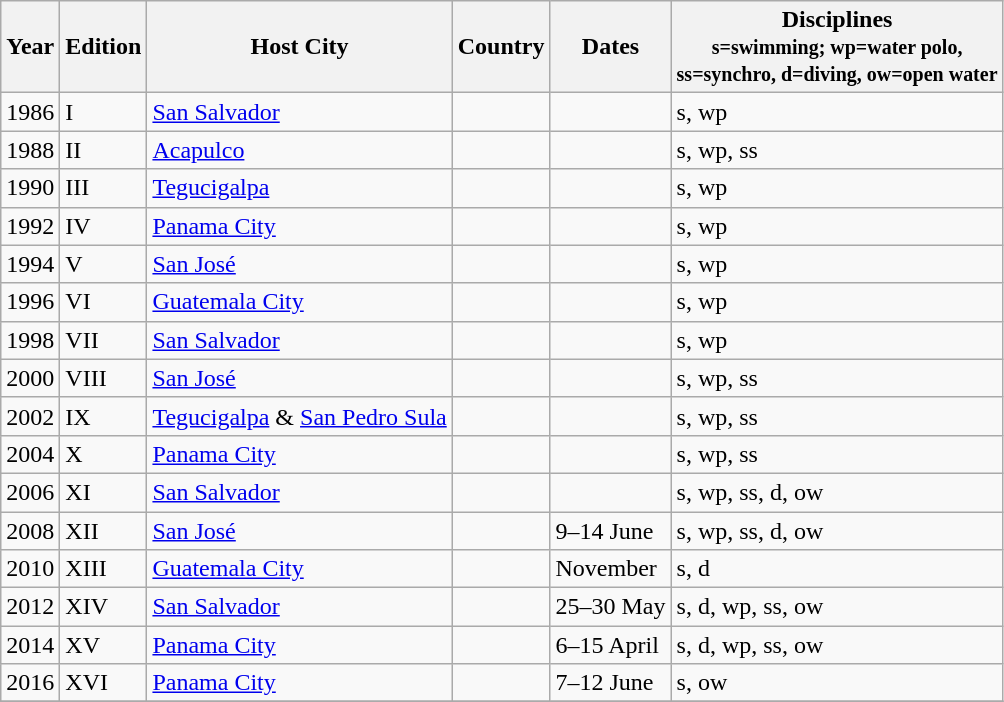<table class="wikitable sortable">
<tr>
<th>Year</th>
<th>Edition</th>
<th>Host City</th>
<th>Country</th>
<th>Dates</th>
<th>Disciplines <br> <small>s=swimming; wp=water polo, <br> ss=synchro, d=diving, ow=open water</small></th>
</tr>
<tr>
<td>1986</td>
<td>I</td>
<td><a href='#'>San Salvador</a></td>
<td></td>
<td></td>
<td>s, wp</td>
</tr>
<tr>
<td>1988</td>
<td>II</td>
<td><a href='#'>Acapulco</a></td>
<td></td>
<td></td>
<td>s, wp, ss</td>
</tr>
<tr>
<td>1990</td>
<td>III</td>
<td><a href='#'>Tegucigalpa</a></td>
<td></td>
<td></td>
<td>s, wp</td>
</tr>
<tr>
<td>1992</td>
<td>IV</td>
<td><a href='#'>Panama City</a></td>
<td></td>
<td></td>
<td>s, wp</td>
</tr>
<tr>
<td>1994</td>
<td>V</td>
<td><a href='#'>San José</a></td>
<td></td>
<td></td>
<td>s, wp</td>
</tr>
<tr>
<td>1996</td>
<td>VI</td>
<td><a href='#'>Guatemala City</a></td>
<td></td>
<td></td>
<td>s, wp</td>
</tr>
<tr>
<td>1998</td>
<td>VII</td>
<td><a href='#'>San Salvador</a></td>
<td></td>
<td></td>
<td>s, wp</td>
</tr>
<tr>
<td>2000</td>
<td>VIII</td>
<td><a href='#'>San José</a></td>
<td></td>
<td></td>
<td>s, wp, ss</td>
</tr>
<tr>
<td>2002</td>
<td>IX</td>
<td><a href='#'>Tegucigalpa</a> & <a href='#'>San Pedro Sula</a></td>
<td></td>
<td></td>
<td>s, wp, ss</td>
</tr>
<tr>
<td>2004</td>
<td>X</td>
<td><a href='#'>Panama City</a></td>
<td></td>
<td></td>
<td>s, wp, ss</td>
</tr>
<tr>
<td>2006</td>
<td>XI</td>
<td><a href='#'>San Salvador</a></td>
<td></td>
<td></td>
<td>s, wp, ss, d, ow</td>
</tr>
<tr>
<td>2008</td>
<td>XII</td>
<td><a href='#'>San José</a></td>
<td></td>
<td>9–14 June</td>
<td>s, wp, ss, d, ow</td>
</tr>
<tr>
<td>2010</td>
<td>XIII</td>
<td><a href='#'>Guatemala City</a></td>
<td></td>
<td>November</td>
<td>s, d</td>
</tr>
<tr>
<td>2012</td>
<td>XIV</td>
<td><a href='#'>San Salvador</a></td>
<td></td>
<td>25–30 May</td>
<td>s, d, wp, ss, ow </td>
</tr>
<tr>
<td>2014</td>
<td>XV</td>
<td><a href='#'>Panama City</a></td>
<td></td>
<td>6–15 April</td>
<td>s, d, wp, ss, ow </td>
</tr>
<tr>
<td>2016</td>
<td>XVI</td>
<td><a href='#'>Panama City</a></td>
<td></td>
<td>7–12 June</td>
<td>s, ow</td>
</tr>
<tr>
</tr>
</table>
